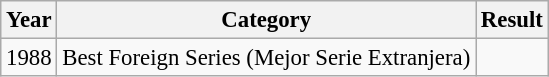<table class="wikitable" style="font-size: 95%">
<tr>
<th>Year</th>
<th>Category</th>
<th>Result</th>
</tr>
<tr>
<td>1988</td>
<td>Best Foreign Series (Mejor Serie Extranjera)</td>
<td></td>
</tr>
</table>
